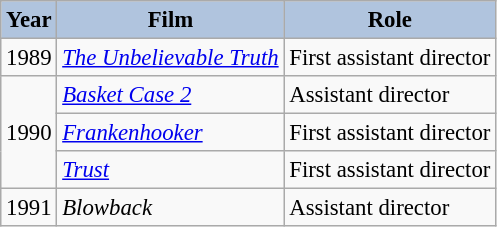<table class="wikitable" style="font-size:95%;">
<tr>
<th style="background:#B0C4DE;">Year</th>
<th style="background:#B0C4DE;">Film</th>
<th style="background:#B0C4DE;">Role</th>
</tr>
<tr>
<td>1989</td>
<td><em><a href='#'>The Unbelievable Truth</a></em></td>
<td>First assistant director</td>
</tr>
<tr>
<td rowspan=3>1990</td>
<td><em><a href='#'>Basket Case 2</a></em></td>
<td>Assistant director</td>
</tr>
<tr>
<td><em><a href='#'>Frankenhooker</a></em></td>
<td>First assistant director</td>
</tr>
<tr>
<td><em><a href='#'>Trust</a></em></td>
<td>First assistant director</td>
</tr>
<tr>
<td>1991</td>
<td><em>Blowback</em></td>
<td>Assistant director</td>
</tr>
</table>
